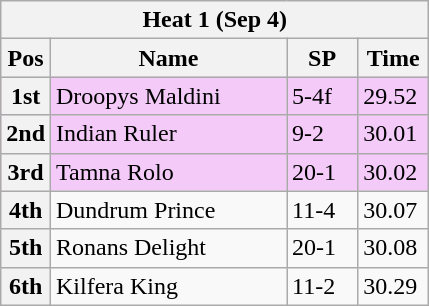<table class="wikitable">
<tr>
<th colspan="6">Heat 1 (Sep 4)</th>
</tr>
<tr>
<th width=20>Pos</th>
<th width=150>Name</th>
<th width=40>SP</th>
<th width=40>Time</th>
</tr>
<tr style="background: #f4caf9;">
<th>1st</th>
<td>Droopys Maldini</td>
<td>5-4f</td>
<td>29.52</td>
</tr>
<tr style="background: #f4caf9;">
<th>2nd</th>
<td>Indian Ruler</td>
<td>9-2</td>
<td>30.01</td>
</tr>
<tr style="background: #f4caf9;">
<th>3rd</th>
<td>Tamna Rolo</td>
<td>20-1</td>
<td>30.02</td>
</tr>
<tr>
<th>4th</th>
<td>Dundrum Prince</td>
<td>11-4</td>
<td>30.07</td>
</tr>
<tr>
<th>5th</th>
<td>Ronans Delight</td>
<td>20-1</td>
<td>30.08</td>
</tr>
<tr>
<th>6th</th>
<td>Kilfera King</td>
<td>11-2</td>
<td>30.29</td>
</tr>
</table>
